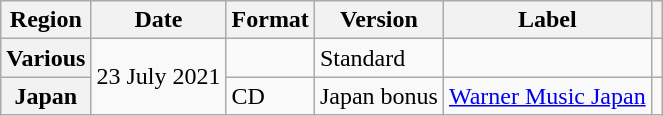<table class="wikitable plainrowheaders">
<tr>
<th scope="col">Region</th>
<th scope="col">Date</th>
<th scope="col">Format</th>
<th scope="col">Version</th>
<th scope="col">Label</th>
<th scope="col"></th>
</tr>
<tr>
<th scope="row">Various</th>
<td rowspan="2">23 July 2021</td>
<td></td>
<td>Standard</td>
<td></td>
<td align="center"></td>
</tr>
<tr>
<th scope="row">Japan</th>
<td>CD</td>
<td>Japan bonus</td>
<td><a href='#'>Warner Music Japan</a></td>
<td></td>
</tr>
</table>
